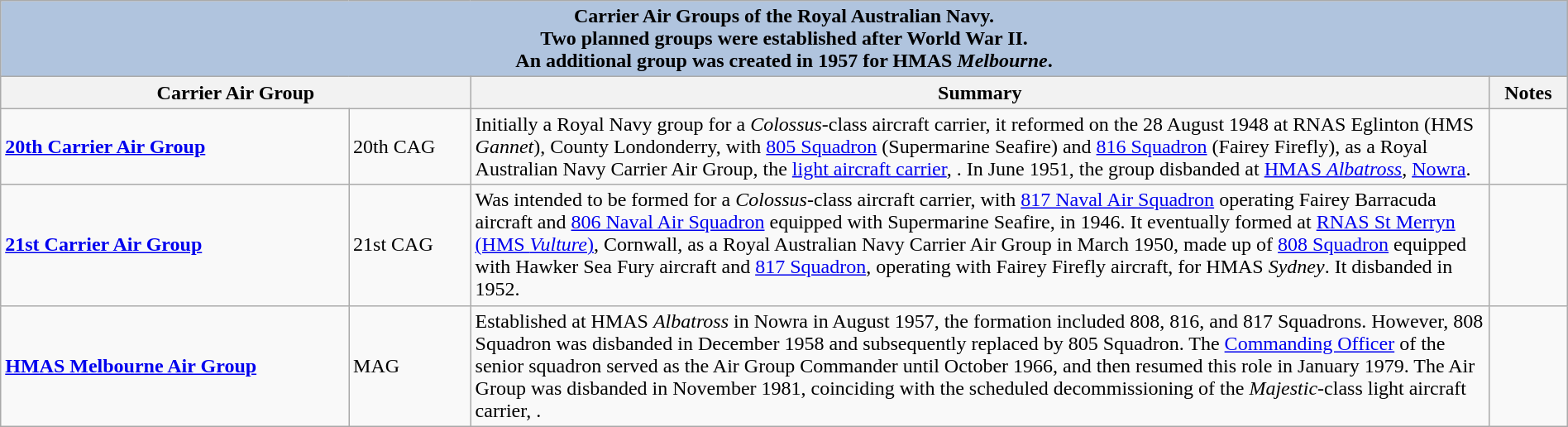<table class="wikitable" style="margin:auto; width:100%;">
<tr>
<th style="align: center; background:#B0C4DE;" colspan=5>Carrier Air Groups of the Royal Australian Navy.<br> Two planned groups were established after World War II.<br> An additional group was created in 1957 for HMAS <em>Melbourne</em>.</th>
</tr>
<tr>
<th style="text-align:center; width:30%;" colspan=2>Carrier Air Group</th>
<th style="text-align:center; width:65%;">Summary</th>
<th style="text-align:center; width:5%;">Notes</th>
</tr>
<tr>
<td style="text-align:centre;"><strong><a href='#'>20th Carrier Air Group</a></strong></td>
<td>20th CAG</td>
<td align=left>Initially a Royal Navy group for a <em>Colossus</em>-class aircraft carrier, it reformed on the 28 August 1948 at RNAS Eglinton (HMS <em>Gannet</em>), County Londonderry, with <a href='#'>805 Squadron</a> (Supermarine Seafire) and <a href='#'>816 Squadron</a> (Fairey Firefly), as a Royal Australian Navy Carrier Air Group, the  <a href='#'>light aircraft carrier</a>, . In June 1951, the group disbanded at <a href='#'>HMAS <em>Albatross</em></a>, <a href='#'>Nowra</a>.</td>
<td></td>
</tr>
<tr>
<td style="text-align:centre;"><strong><a href='#'>21st Carrier Air Group</a></strong></td>
<td>21st CAG</td>
<td align=left>Was intended to be formed for a <em>Colossus</em>-class aircraft carrier, with <a href='#'>817 Naval Air Squadron</a> operating Fairey Barracuda aircraft and <a href='#'>806 Naval Air Squadron</a> equipped with Supermarine Seafire, in 1946. It eventually formed at <a href='#'>RNAS St Merryn (HMS <em>Vulture</em>)</a>, Cornwall, as a Royal Australian Navy Carrier Air Group in March 1950, made up of <a href='#'>808 Squadron</a> equipped with Hawker Sea Fury aircraft and <a href='#'>817 Squadron</a>, operating with Fairey Firefly aircraft, for HMAS <em>Sydney</em>. It disbanded in 1952.</td>
<td></td>
</tr>
<tr>
<td style="text-align:centre;"><strong><a href='#'>HMAS Melbourne Air Group</a></strong></td>
<td>MAG</td>
<td align=left>Established at HMAS <em>Albatross</em> in Nowra in August 1957, the formation included 808, 816, and 817 Squadrons. However, 808 Squadron was disbanded in December 1958 and subsequently replaced by 805 Squadron. The <a href='#'>Commanding Officer</a> of the senior squadron served as the Air Group Commander until October 1966, and then resumed this role in January 1979. The Air Group was disbanded in November 1981, coinciding with the scheduled decommissioning of the <em>Majestic</em>-class light aircraft carrier, .</td>
<td></td>
</tr>
</table>
